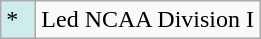<table class="wikitable">
<tr>
<td style="background:#CFECEC; width:1em">*</td>
<td>Led NCAA Division I</td>
</tr>
</table>
